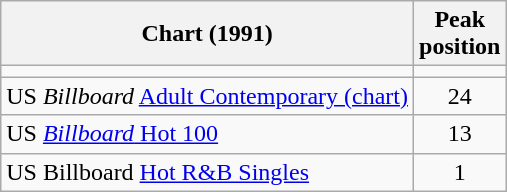<table class="wikitable sortable">
<tr>
<th>Chart (1991)</th>
<th>Peak<br>position</th>
</tr>
<tr>
<td></td>
</tr>
<tr>
<td align="left">US <em>Billboard</em> <a href='#'>Adult Contemporary (chart)</a></td>
<td align="center">24</td>
</tr>
<tr>
<td align="left">US <a href='#'><em>Billboard</em> Hot 100</a></td>
<td align="center">13</td>
</tr>
<tr>
<td align="left">US  Billboard <a href='#'>Hot R&B Singles</a></td>
<td align="center">1</td>
</tr>
</table>
